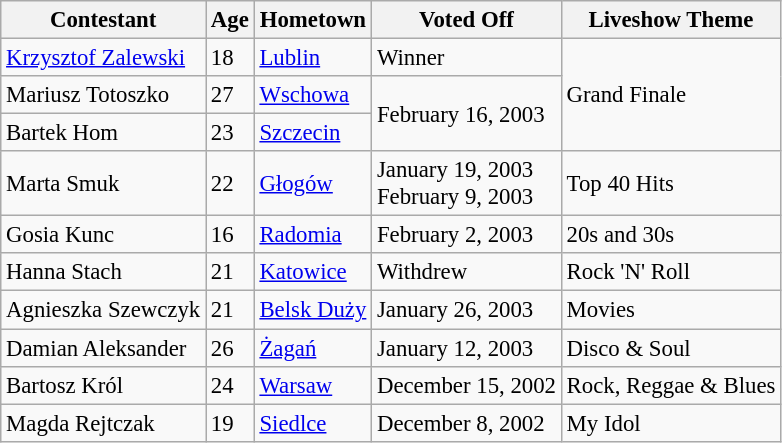<table class="wikitable" style="font-size:95%;">
<tr>
<th>Contestant</th>
<th>Age</th>
<th>Hometown</th>
<th>Voted Off</th>
<th>Liveshow Theme</th>
</tr>
<tr>
<td><a href='#'>Krzysztof Zalewski</a></td>
<td>18</td>
<td><a href='#'>Lublin</a></td>
<td>Winner</td>
<td rowspan="3">Grand Finale</td>
</tr>
<tr>
<td>Mariusz Totoszko</td>
<td>27</td>
<td><a href='#'>Wschowa</a></td>
<td rowspan="2">February 16, 2003</td>
</tr>
<tr>
<td>Bartek Hom</td>
<td>23</td>
<td><a href='#'>Szczecin</a></td>
</tr>
<tr>
<td>Marta Smuk</td>
<td>22</td>
<td><a href='#'>Głogów</a></td>
<td>January 19, 2003<br>February 9, 2003</td>
<td>Top 40 Hits</td>
</tr>
<tr>
<td>Gosia Kunc</td>
<td>16</td>
<td><a href='#'>Radomia</a></td>
<td>February 2, 2003</td>
<td>20s and 30s</td>
</tr>
<tr>
<td>Hanna Stach</td>
<td>21</td>
<td><a href='#'>Katowice</a></td>
<td>Withdrew</td>
<td>Rock 'N' Roll</td>
</tr>
<tr>
<td>Agnieszka Szewczyk</td>
<td>21</td>
<td><a href='#'>Belsk Duży</a></td>
<td>January 26, 2003</td>
<td>Movies</td>
</tr>
<tr>
<td>Damian Aleksander</td>
<td>26</td>
<td><a href='#'>Żagań</a></td>
<td>January 12, 2003</td>
<td>Disco & Soul</td>
</tr>
<tr>
<td>Bartosz Król</td>
<td>24</td>
<td><a href='#'>Warsaw</a></td>
<td>December 15, 2002</td>
<td>Rock, Reggae & Blues</td>
</tr>
<tr>
<td>Magda Rejtczak</td>
<td>19</td>
<td><a href='#'>Siedlce</a></td>
<td>December 8, 2002</td>
<td>My Idol</td>
</tr>
</table>
